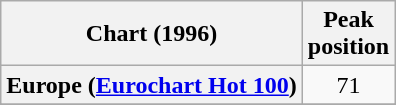<table class="wikitable sortable plainrowheaders" style="text-align:center">
<tr>
<th>Chart (1996)</th>
<th>Peak<br>position</th>
</tr>
<tr>
<th scope="row">Europe (<a href='#'>Eurochart Hot 100</a>)</th>
<td>71</td>
</tr>
<tr>
</tr>
<tr>
</tr>
</table>
